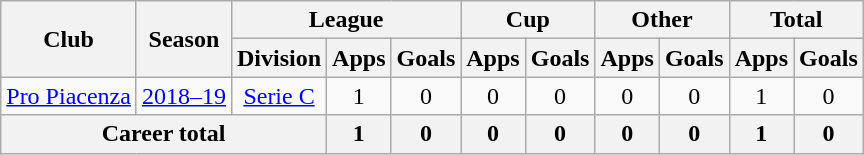<table class="wikitable" style="text-align: center">
<tr>
<th rowspan="2">Club</th>
<th rowspan="2">Season</th>
<th colspan="3">League</th>
<th colspan="2">Cup</th>
<th colspan="2">Other</th>
<th colspan="2">Total</th>
</tr>
<tr>
<th>Division</th>
<th>Apps</th>
<th>Goals</th>
<th>Apps</th>
<th>Goals</th>
<th>Apps</th>
<th>Goals</th>
<th>Apps</th>
<th>Goals</th>
</tr>
<tr>
<td><a href='#'>Pro Piacenza</a></td>
<td><a href='#'>2018–19</a></td>
<td><a href='#'>Serie C</a></td>
<td>1</td>
<td>0</td>
<td>0</td>
<td>0</td>
<td>0</td>
<td>0</td>
<td>1</td>
<td>0</td>
</tr>
<tr>
<th colspan="3">Career total</th>
<th>1</th>
<th>0</th>
<th>0</th>
<th>0</th>
<th>0</th>
<th>0</th>
<th>1</th>
<th>0</th>
</tr>
</table>
